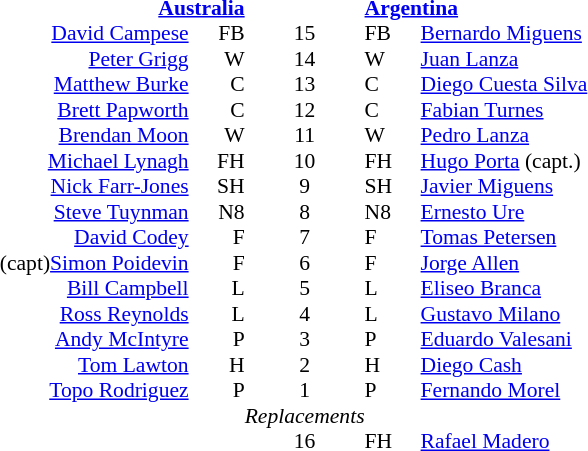<table width="100%" style="font-size: 90%; " cellspacing="0" cellpadding="0" align=center>
<tr>
<td width=41%; text-align=right></td>
<td width=3%; text-align:right></td>
<td width=4%; text-align:center></td>
<td width=3%; text-align:left></td>
<td width=49%; text-align:left></td>
</tr>
<tr>
<td colspan=2; align=right><strong><a href='#'>Australia</a></strong></td>
<td></td>
<td colspan=2;><strong><a href='#'>Argentina</a></strong></td>
</tr>
<tr>
<td align=right><a href='#'>David Campese</a></td>
<td align=right>FB</td>
<td align=center>15</td>
<td>FB</td>
<td><a href='#'>Bernardo Miguens</a></td>
</tr>
<tr>
<td align=right><a href='#'>Peter Grigg</a></td>
<td align=right>W</td>
<td align=center>14</td>
<td>W</td>
<td><a href='#'>Juan Lanza</a></td>
</tr>
<tr>
<td align=right><a href='#'>Matthew Burke</a></td>
<td align=right>C</td>
<td align=center>13</td>
<td>C</td>
<td><a href='#'>Diego Cuesta Silva</a></td>
</tr>
<tr>
<td align=right><a href='#'>Brett Papworth</a></td>
<td align=right>C</td>
<td align=center>12</td>
<td>C</td>
<td><a href='#'>Fabian Turnes</a></td>
</tr>
<tr>
<td align=right><a href='#'>Brendan Moon</a></td>
<td align=right>W</td>
<td align=center>11</td>
<td>W</td>
<td><a href='#'>Pedro Lanza</a></td>
</tr>
<tr>
<td align=right><a href='#'>Michael Lynagh</a></td>
<td align=right>FH</td>
<td align=center>10</td>
<td>FH</td>
<td><a href='#'>Hugo Porta</a> (capt.) </td>
</tr>
<tr>
<td align=right><a href='#'>Nick Farr-Jones</a></td>
<td align=right>SH</td>
<td align=center>9</td>
<td>SH</td>
<td><a href='#'>Javier Miguens</a></td>
</tr>
<tr>
<td align=right><a href='#'>Steve Tuynman</a></td>
<td align=right>N8</td>
<td align=center>8</td>
<td>N8</td>
<td><a href='#'>Ernesto Ure</a></td>
</tr>
<tr>
<td align=right><a href='#'>David Codey</a></td>
<td align=right>F</td>
<td align=center>7</td>
<td>F</td>
<td><a href='#'>Tomas Petersen</a></td>
</tr>
<tr>
<td align=right>(capt)<a href='#'>Simon Poidevin</a></td>
<td align=right>F</td>
<td align=center>6</td>
<td>F</td>
<td><a href='#'>Jorge Allen</a></td>
</tr>
<tr>
<td align=right><a href='#'>Bill Campbell</a></td>
<td align=right>L</td>
<td align=center>5</td>
<td>L</td>
<td><a href='#'>Eliseo Branca</a></td>
</tr>
<tr>
<td align=right><a href='#'>Ross Reynolds</a></td>
<td align=right>L</td>
<td align=center>4</td>
<td>L</td>
<td><a href='#'>Gustavo Milano</a></td>
</tr>
<tr>
<td align=right><a href='#'>Andy McIntyre</a></td>
<td align=right>P</td>
<td align=center>3</td>
<td>P</td>
<td><a href='#'>Eduardo Valesani</a></td>
</tr>
<tr>
<td align=right><a href='#'>Tom Lawton</a></td>
<td align=right>H</td>
<td align=center>2</td>
<td>H</td>
<td><a href='#'>Diego Cash</a></td>
</tr>
<tr>
<td align=right><a href='#'>Topo Rodriguez</a></td>
<td align=right>P</td>
<td align=center>1</td>
<td>P</td>
<td><a href='#'>Fernando Morel</a></td>
</tr>
<tr>
<td></td>
<td></td>
<td align=center><em>Replacements</em></td>
<td></td>
<td></td>
</tr>
<tr>
<td align=right></td>
<td align=right></td>
<td align=center>16</td>
<td>FH</td>
<td><a href='#'>Rafael Madero</a> </td>
</tr>
</table>
